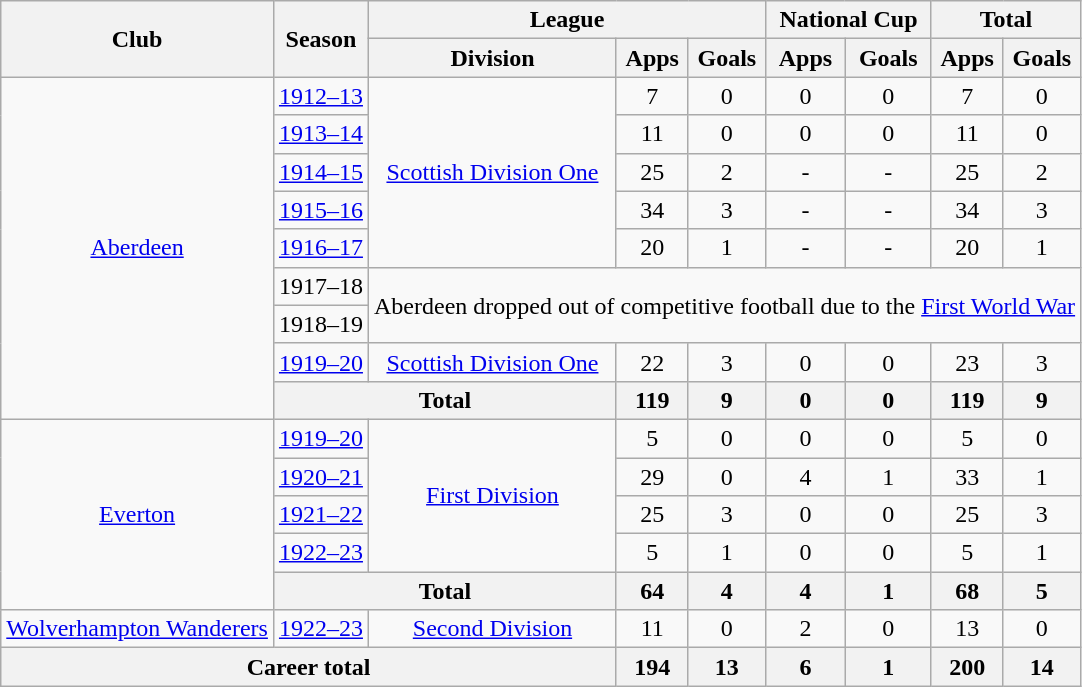<table class="wikitable" style="text-align:center">
<tr>
<th rowspan="2">Club</th>
<th rowspan="2">Season</th>
<th colspan="3">League</th>
<th colspan="2">National Cup</th>
<th colspan="2">Total</th>
</tr>
<tr>
<th>Division</th>
<th>Apps</th>
<th>Goals</th>
<th>Apps</th>
<th>Goals</th>
<th>Apps</th>
<th>Goals</th>
</tr>
<tr>
<td rowspan="9"><a href='#'>Aberdeen</a></td>
<td><a href='#'>1912–13</a></td>
<td rowspan="5"><a href='#'>Scottish Division One</a></td>
<td>7</td>
<td>0</td>
<td>0</td>
<td>0</td>
<td>7</td>
<td>0</td>
</tr>
<tr>
<td><a href='#'>1913–14</a></td>
<td>11</td>
<td>0</td>
<td>0</td>
<td>0</td>
<td>11</td>
<td>0</td>
</tr>
<tr>
<td><a href='#'>1914–15</a></td>
<td>25</td>
<td>2</td>
<td>-</td>
<td>-</td>
<td>25</td>
<td>2</td>
</tr>
<tr>
<td><a href='#'>1915–16</a></td>
<td>34</td>
<td>3</td>
<td>-</td>
<td>-</td>
<td>34</td>
<td>3</td>
</tr>
<tr>
<td><a href='#'>1916–17</a></td>
<td>20</td>
<td>1</td>
<td>-</td>
<td>-</td>
<td>20</td>
<td>1</td>
</tr>
<tr>
<td>1917–18</td>
<td colspan="7" rowspan="2">Aberdeen dropped out of competitive football due to the <a href='#'>First World War</a></td>
</tr>
<tr>
<td>1918–19</td>
</tr>
<tr>
<td><a href='#'>1919–20</a></td>
<td><a href='#'>Scottish Division One</a></td>
<td>22</td>
<td>3</td>
<td>0</td>
<td>0</td>
<td>23</td>
<td>3</td>
</tr>
<tr>
<th colspan="2">Total</th>
<th>119</th>
<th>9</th>
<th>0</th>
<th>0</th>
<th>119</th>
<th>9</th>
</tr>
<tr>
<td rowspan="5"><a href='#'>Everton</a></td>
<td><a href='#'>1919–20</a></td>
<td rowspan="4"><a href='#'>First Division</a></td>
<td>5</td>
<td>0</td>
<td>0</td>
<td>0</td>
<td>5</td>
<td>0</td>
</tr>
<tr>
<td><a href='#'>1920–21</a></td>
<td>29</td>
<td>0</td>
<td>4</td>
<td>1</td>
<td>33</td>
<td>1</td>
</tr>
<tr>
<td><a href='#'>1921–22</a></td>
<td>25</td>
<td>3</td>
<td>0</td>
<td>0</td>
<td>25</td>
<td>3</td>
</tr>
<tr>
<td><a href='#'>1922–23</a></td>
<td>5</td>
<td>1</td>
<td>0</td>
<td>0</td>
<td>5</td>
<td>1</td>
</tr>
<tr>
<th colspan="2">Total</th>
<th>64</th>
<th>4</th>
<th>4</th>
<th>1</th>
<th>68</th>
<th>5</th>
</tr>
<tr>
<td><a href='#'>Wolverhampton Wanderers</a></td>
<td><a href='#'>1922–23</a></td>
<td><a href='#'>Second Division</a></td>
<td>11</td>
<td>0</td>
<td>2</td>
<td>0</td>
<td>13</td>
<td>0</td>
</tr>
<tr>
<th colspan="3">Career total</th>
<th>194</th>
<th>13</th>
<th>6</th>
<th>1</th>
<th>200</th>
<th>14</th>
</tr>
</table>
